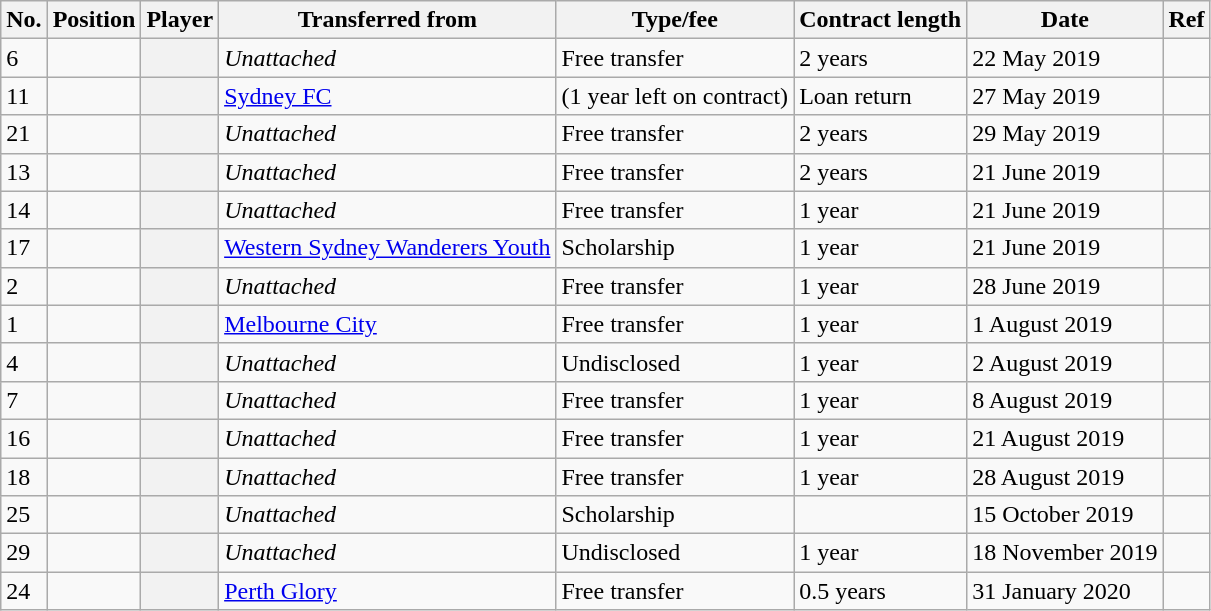<table class="wikitable plainrowheaders sortable" style="text-align:center; text-align:left">
<tr>
<th scope="col">No.</th>
<th scope="col">Position</th>
<th scope="col">Player</th>
<th scope="col">Transferred from</th>
<th scope="col">Type/fee</th>
<th scope="col">Contract length</th>
<th scope="col">Date</th>
<th scope="col" class="unsortable">Ref</th>
</tr>
<tr>
<td>6</td>
<td></td>
<th scope="row"></th>
<td><em>Unattached</em></td>
<td>Free transfer</td>
<td>2 years</td>
<td>22 May 2019</td>
<td></td>
</tr>
<tr>
<td>11</td>
<td></td>
<th scope="row"></th>
<td><a href='#'>Sydney FC</a></td>
<td>(1 year left on contract)</td>
<td>Loan return</td>
<td>27 May 2019</td>
<td></td>
</tr>
<tr>
<td>21</td>
<td></td>
<th scope="row"></th>
<td><em>Unattached</em></td>
<td>Free transfer</td>
<td>2 years</td>
<td>29 May 2019</td>
<td></td>
</tr>
<tr>
<td>13</td>
<td></td>
<th scope="row"></th>
<td><em>Unattached</em></td>
<td>Free transfer</td>
<td>2 years</td>
<td>21 June 2019</td>
<td></td>
</tr>
<tr>
<td>14</td>
<td></td>
<th scope="row"></th>
<td><em>Unattached</em></td>
<td>Free transfer</td>
<td>1 year</td>
<td>21 June 2019</td>
<td></td>
</tr>
<tr>
<td>17</td>
<td></td>
<th scope="row"></th>
<td><a href='#'>Western Sydney Wanderers Youth</a></td>
<td>Scholarship</td>
<td>1 year</td>
<td>21 June 2019</td>
<td></td>
</tr>
<tr>
<td>2</td>
<td></td>
<th scope="row"></th>
<td><em>Unattached</em></td>
<td>Free transfer</td>
<td>1 year</td>
<td>28 June 2019</td>
<td></td>
</tr>
<tr>
<td>1</td>
<td></td>
<th scope="row"></th>
<td><a href='#'>Melbourne City</a></td>
<td>Free transfer</td>
<td>1 year</td>
<td>1 August 2019</td>
<td></td>
</tr>
<tr>
<td>4</td>
<td></td>
<th scope="row"></th>
<td><em>Unattached</em></td>
<td>Undisclosed</td>
<td>1 year</td>
<td>2 August 2019</td>
<td></td>
</tr>
<tr>
<td>7</td>
<td></td>
<th scope="row"></th>
<td><em>Unattached</em></td>
<td>Free transfer</td>
<td>1 year</td>
<td>8 August 2019</td>
<td></td>
</tr>
<tr>
<td>16</td>
<td></td>
<th scope="row"></th>
<td><em>Unattached</em></td>
<td>Free transfer</td>
<td>1 year</td>
<td>21 August 2019</td>
<td></td>
</tr>
<tr>
<td>18</td>
<td></td>
<th scope="row"></th>
<td><em>Unattached</em></td>
<td>Free transfer</td>
<td>1 year</td>
<td>28 August 2019</td>
<td></td>
</tr>
<tr>
<td>25</td>
<td></td>
<th scope="row"></th>
<td><em>Unattached</em></td>
<td>Scholarship</td>
<td></td>
<td>15 October 2019</td>
<td></td>
</tr>
<tr>
<td>29</td>
<td></td>
<th scope=row></th>
<td><em>Unattached</em></td>
<td>Undisclosed</td>
<td>1 year</td>
<td>18 November 2019</td>
<td></td>
</tr>
<tr>
<td>24</td>
<td></td>
<th scope="row"></th>
<td><a href='#'>Perth Glory</a></td>
<td>Free transfer</td>
<td>0.5 years</td>
<td>31 January 2020</td>
<td></td>
</tr>
</table>
